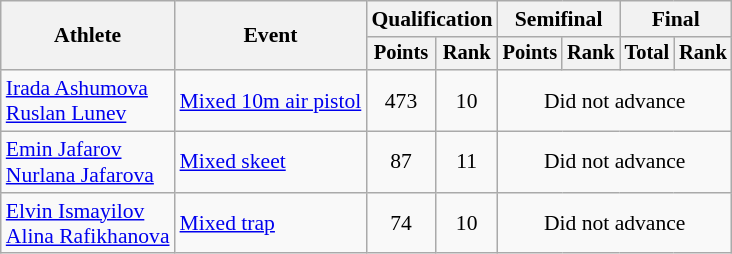<table class="wikitable" style="font-size:90%">
<tr>
<th rowspan="2">Athlete</th>
<th rowspan="2">Event</th>
<th colspan=2>Qualification</th>
<th colspan=2>Semifinal</th>
<th colspan=2>Final</th>
</tr>
<tr style="font-size:95%">
<th>Points</th>
<th>Rank</th>
<th>Points</th>
<th>Rank</th>
<th>Total</th>
<th>Rank</th>
</tr>
<tr align=center>
<td align=left><a href='#'>Irada Ashumova</a><br><a href='#'>Ruslan Lunev</a></td>
<td align=left><a href='#'>Mixed 10m air pistol</a></td>
<td>473</td>
<td>10</td>
<td colspan=4>Did not advance</td>
</tr>
<tr align=center>
<td align=left><a href='#'>Emin Jafarov</a><br><a href='#'>Nurlana Jafarova</a></td>
<td align=left><a href='#'>Mixed skeet</a></td>
<td>87</td>
<td>11</td>
<td colspan=4>Did not advance</td>
</tr>
<tr align=center>
<td align=left><a href='#'>Elvin Ismayilov</a><br><a href='#'>Alina Rafikhanova</a></td>
<td align=left><a href='#'>Mixed trap</a></td>
<td>74</td>
<td>10</td>
<td colspan=4>Did not advance</td>
</tr>
</table>
